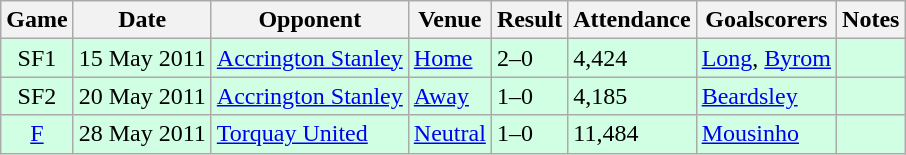<table class="wikitable">
<tr>
<th>Game</th>
<th>Date</th>
<th>Opponent</th>
<th>Venue</th>
<th>Result</th>
<th>Attendance</th>
<th>Goalscorers</th>
<th>Notes</th>
</tr>
<tr style="background: #d0ffe3;">
<td align="center">SF1</td>
<td>15 May 2011</td>
<td><a href='#'>Accrington Stanley</a></td>
<td><a href='#'>Home</a></td>
<td>2–0</td>
<td>4,424</td>
<td><a href='#'>Long</a>, <a href='#'>Byrom</a></td>
<td></td>
</tr>
<tr style="background: #d0ffe3;">
<td align="center">SF2</td>
<td>20 May 2011</td>
<td><a href='#'>Accrington Stanley</a></td>
<td><a href='#'>Away</a></td>
<td>1–0</td>
<td>4,185</td>
<td><a href='#'>Beardsley</a></td>
<td></td>
</tr>
<tr style="background: #d0ffe3;">
<td align="center"><a href='#'>F</a></td>
<td>28 May 2011</td>
<td><a href='#'>Torquay United</a></td>
<td><a href='#'>Neutral</a></td>
<td>1–0</td>
<td>11,484</td>
<td><a href='#'>Mousinho</a></td>
<td></td>
</tr>
</table>
